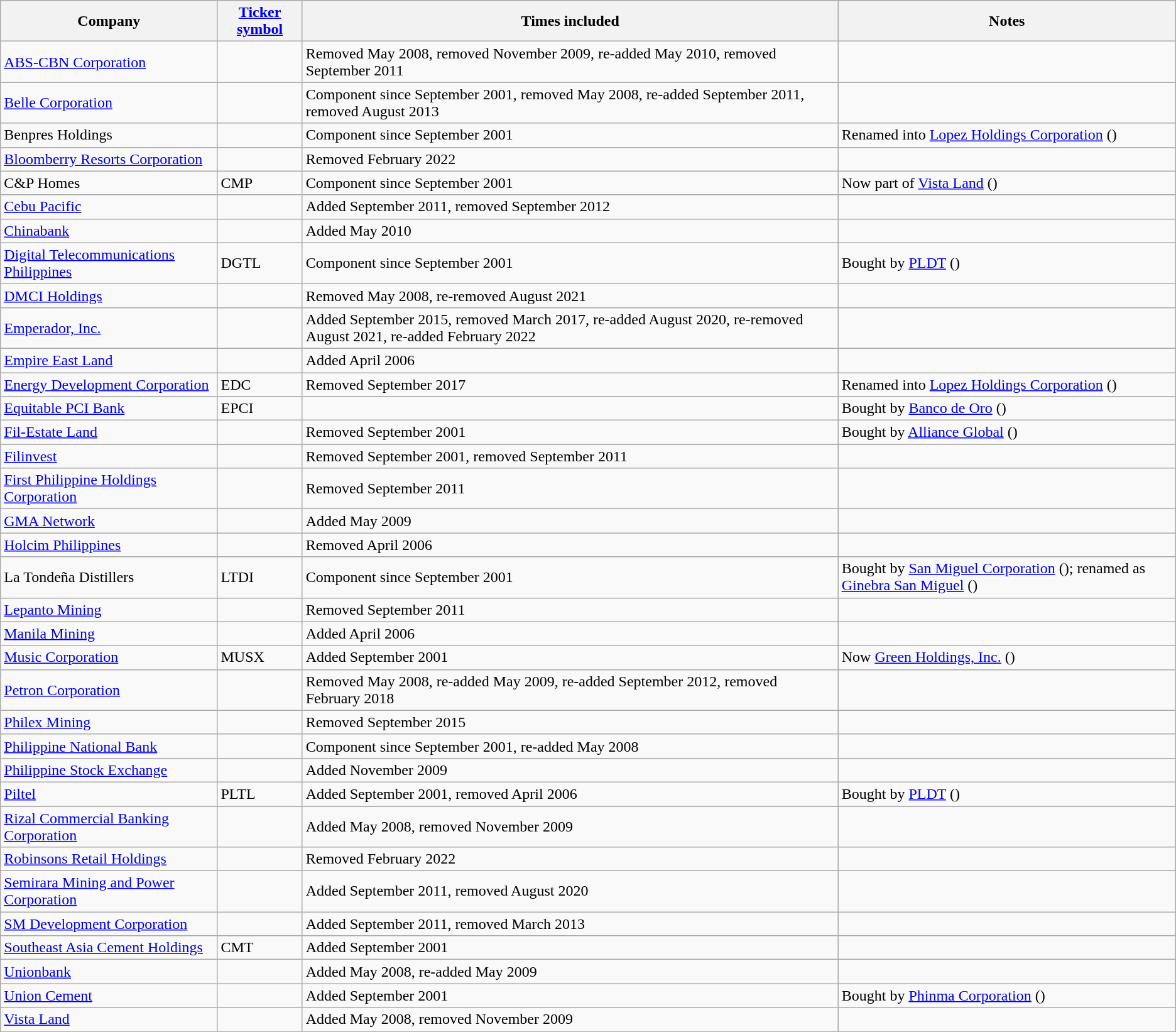<table class="wikitable">
<tr>
<th>Company</th>
<th><a href='#'>Ticker symbol</a></th>
<th>Times included</th>
<th>Notes</th>
</tr>
<tr>
<td><a href='#'>ABS-CBN Corporation</a></td>
<td></td>
<td>Removed May 2008, removed November 2009, re-added May 2010, removed September 2011</td>
<td></td>
</tr>
<tr>
<td><a href='#'>Belle Corporation</a></td>
<td></td>
<td>Component since September 2001, removed May 2008, re-added September 2011, removed August 2013</td>
<td></td>
</tr>
<tr>
<td>Benpres Holdings</td>
<td></td>
<td>Component since September 2001</td>
<td>Renamed into <a href='#'>Lopez Holdings Corporation</a> ()</td>
</tr>
<tr>
<td><a href='#'>Bloomberry Resorts Corporation</a></td>
<td></td>
<td>Removed February 2022</td>
<td></td>
</tr>
<tr>
<td>C&P Homes</td>
<td>CMP</td>
<td>Component since September 2001</td>
<td>Now part of <a href='#'>Vista Land</a> ()</td>
</tr>
<tr>
<td><a href='#'>Cebu Pacific</a></td>
<td></td>
<td>Added September 2011, removed September 2012</td>
<td></td>
</tr>
<tr>
<td><a href='#'>Chinabank</a></td>
<td></td>
<td>Added May 2010</td>
<td></td>
</tr>
<tr>
<td><a href='#'>Digital Telecommunications Philippines</a></td>
<td>DGTL</td>
<td>Component since September 2001</td>
<td>Bought by <a href='#'>PLDT</a> ()</td>
</tr>
<tr>
<td><a href='#'>DMCI Holdings</a></td>
<td></td>
<td>Removed May 2008, re-removed August 2021</td>
<td></td>
</tr>
<tr>
<td><a href='#'>Emperador, Inc.</a></td>
<td></td>
<td>Added September 2015, removed March 2017, re-added August 2020, re-removed August 2021, re-added February 2022</td>
<td></td>
</tr>
<tr>
<td><a href='#'>Empire East Land</a></td>
<td></td>
<td>Added April 2006</td>
<td></td>
</tr>
<tr>
<td><a href='#'>Energy Development Corporation</a></td>
<td>EDC</td>
<td>Removed September 2017</td>
<td>Renamed into <a href='#'>Lopez Holdings Corporation</a> ()</td>
</tr>
<tr>
<td><a href='#'>Equitable PCI Bank</a></td>
<td>EPCI</td>
<td></td>
<td>Bought by <a href='#'>Banco de Oro</a> ()</td>
</tr>
<tr>
<td><a href='#'>Fil-Estate Land</a></td>
<td></td>
<td>Removed September 2001</td>
<td>Bought by <a href='#'>Alliance Global</a> ()</td>
</tr>
<tr>
<td><a href='#'>Filinvest</a></td>
<td></td>
<td>Removed September 2001, removed September 2011</td>
<td></td>
</tr>
<tr>
<td><a href='#'>First Philippine Holdings Corporation</a></td>
<td></td>
<td>Removed September 2011</td>
<td></td>
</tr>
<tr>
<td><a href='#'>GMA Network</a></td>
<td></td>
<td>Added May 2009</td>
<td></td>
</tr>
<tr>
<td><a href='#'>Holcim Philippines</a></td>
<td></td>
<td>Removed April 2006</td>
<td></td>
</tr>
<tr>
<td>La Tondeña Distillers</td>
<td>LTDI</td>
<td>Component since September 2001</td>
<td>Bought by <a href='#'>San Miguel Corporation</a> (); renamed as <a href='#'>Ginebra San Miguel</a> ()</td>
</tr>
<tr>
<td><a href='#'>Lepanto Mining</a></td>
<td></td>
<td>Removed September 2011</td>
<td></td>
</tr>
<tr>
<td><a href='#'>Manila Mining</a></td>
<td></td>
<td>Added April 2006</td>
<td></td>
</tr>
<tr>
<td><a href='#'>Music Corporation</a></td>
<td>MUSX</td>
<td>Added September 2001</td>
<td>Now <a href='#'>Green Holdings, Inc.</a> ()</td>
</tr>
<tr>
<td><a href='#'>Petron Corporation</a></td>
<td></td>
<td>Removed May 2008, re-added May 2009, re-added September 2012, removed February 2018</td>
<td></td>
</tr>
<tr>
<td><a href='#'>Philex Mining</a></td>
<td></td>
<td>Removed September 2015</td>
<td></td>
</tr>
<tr>
<td><a href='#'>Philippine National Bank</a></td>
<td></td>
<td>Component since September 2001, re-added May 2008</td>
<td></td>
</tr>
<tr>
<td><a href='#'>Philippine Stock Exchange</a></td>
<td></td>
<td>Added November 2009</td>
<td></td>
</tr>
<tr>
<td><a href='#'>Piltel</a></td>
<td>PLTL</td>
<td>Added September 2001, removed April 2006</td>
<td>Bought by <a href='#'>PLDT</a> ()</td>
</tr>
<tr>
<td><a href='#'>Rizal Commercial Banking Corporation</a></td>
<td></td>
<td>Added May 2008, removed November 2009</td>
<td></td>
</tr>
<tr>
<td><a href='#'>Robinsons Retail Holdings</a></td>
<td></td>
<td>Removed February 2022</td>
<td></td>
</tr>
<tr>
<td><a href='#'>Semirara Mining and Power Corporation</a></td>
<td></td>
<td>Added September 2011, removed August 2020</td>
<td></td>
</tr>
<tr>
<td><a href='#'>SM Development Corporation</a></td>
<td></td>
<td>Added September 2011, removed March 2013</td>
<td></td>
</tr>
<tr>
<td><a href='#'>Southeast Asia Cement Holdings</a></td>
<td>CMT</td>
<td>Added September 2001</td>
<td></td>
</tr>
<tr>
<td><a href='#'>Unionbank</a></td>
<td></td>
<td>Added May 2008, re-added May 2009</td>
<td></td>
</tr>
<tr>
<td><a href='#'>Union Cement</a></td>
<td></td>
<td>Added September 2001</td>
<td>Bought by <a href='#'>Phinma Corporation</a> ()</td>
</tr>
<tr>
<td><a href='#'>Vista Land</a></td>
<td></td>
<td>Added May 2008, removed November 2009</td>
<td></td>
</tr>
</table>
